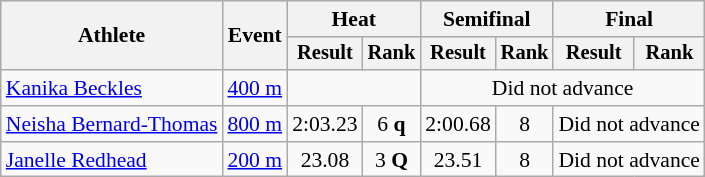<table class="wikitable" style="font-size:90%">
<tr>
<th rowspan="2">Athlete</th>
<th rowspan="2">Event</th>
<th colspan="2">Heat</th>
<th colspan="2">Semifinal</th>
<th colspan="2">Final</th>
</tr>
<tr style="font-size:95%">
<th>Result</th>
<th>Rank</th>
<th>Result</th>
<th>Rank</th>
<th>Result</th>
<th>Rank</th>
</tr>
<tr align=center>
<td align=left><a href='#'>Kanika Beckles</a></td>
<td align=left><a href='#'>400 m</a></td>
<td colspan=2></td>
<td colspan=4>Did not advance</td>
</tr>
<tr align=center>
<td align=left><a href='#'>Neisha Bernard-Thomas</a></td>
<td align=left><a href='#'>800 m</a></td>
<td>2:03.23</td>
<td>6 <strong>q</strong></td>
<td>2:00.68</td>
<td>8</td>
<td colspan=2>Did not advance</td>
</tr>
<tr align=center>
<td align=left><a href='#'>Janelle Redhead</a></td>
<td align=left><a href='#'>200 m</a></td>
<td>23.08</td>
<td>3 <strong>Q</strong></td>
<td>23.51</td>
<td>8</td>
<td align="center" colspan=2>Did not advance</td>
</tr>
</table>
